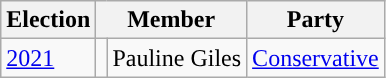<table class="wikitable">
<tr>
<th>Election</th>
<th colspan="2">Member</th>
<th>Party</th>
</tr>
<tr>
<td><a href='#'>2021</a></td>
<td rowspan="1" style="background-color: "></td>
<td rowspan="1">Pauline Giles</td>
<td rowspan="1"><a href='#'>Conservative</a></td>
</tr>
</table>
